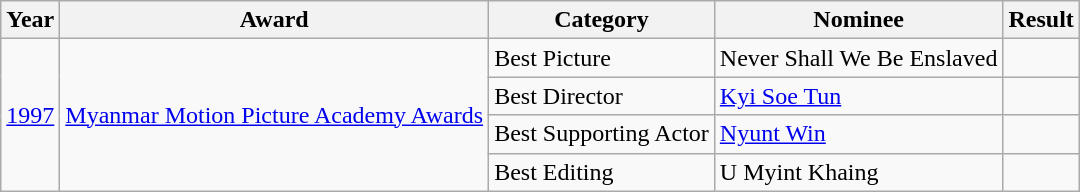<table class="wikitable">
<tr>
<th>Year</th>
<th>Award</th>
<th>Category</th>
<th>Nominee</th>
<th>Result</th>
</tr>
<tr>
<td scope="row" rowspan="4"><a href='#'>1997</a></td>
<td scope="row" rowspan="4"><a href='#'>Myanmar Motion Picture Academy Awards</a></td>
<td>Best Picture</td>
<td>Never Shall We Be Enslaved</td>
<td></td>
</tr>
<tr>
<td>Best Director</td>
<td><a href='#'>Kyi Soe Tun</a></td>
<td></td>
</tr>
<tr>
<td>Best Supporting Actor</td>
<td><a href='#'>Nyunt Win</a></td>
<td></td>
</tr>
<tr>
<td>Best Editing</td>
<td>U Myint Khaing</td>
<td></td>
</tr>
</table>
